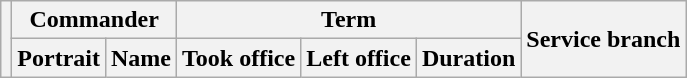<table class="wikitable sortable" style="text-align:center;">
<tr>
<th rowspan=2></th>
<th colspan=2>Commander</th>
<th colspan=3>Term</th>
<th rowspan=2>Service branch</th>
</tr>
<tr>
<th>Portrait</th>
<th>Name</th>
<th>Took office</th>
<th>Left office</th>
<th>Duration<br>






</th>
</tr>
</table>
